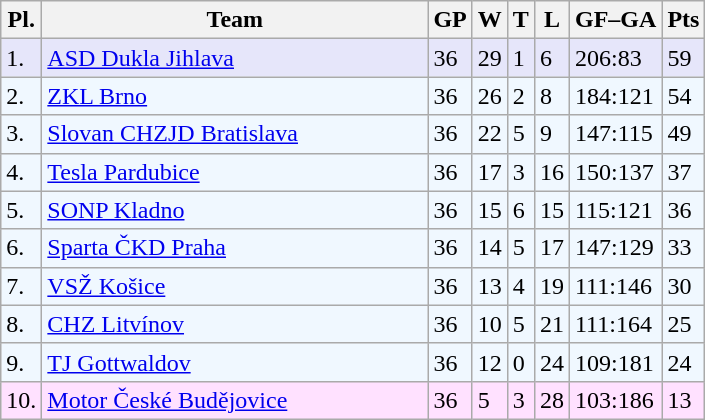<table class="wikitable">
<tr>
<th>Pl.</th>
<th width="250">Team</th>
<th>GP</th>
<th>W</th>
<th>T</th>
<th>L</th>
<th>GF–GA</th>
<th>Pts</th>
</tr>
<tr bgcolor="#e6e6fa">
<td>1.</td>
<td><a href='#'>ASD Dukla Jihlava</a></td>
<td>36</td>
<td>29</td>
<td>1</td>
<td>6</td>
<td>206:83</td>
<td>59</td>
</tr>
<tr bgcolor="#f0f8ff">
<td>2.</td>
<td><a href='#'>ZKL Brno</a></td>
<td>36</td>
<td>26</td>
<td>2</td>
<td>8</td>
<td>184:121</td>
<td>54</td>
</tr>
<tr bgcolor="#f0f8ff">
<td>3.</td>
<td><a href='#'>Slovan CHZJD Bratislava</a></td>
<td>36</td>
<td>22</td>
<td>5</td>
<td>9</td>
<td>147:115</td>
<td>49</td>
</tr>
<tr bgcolor="#f0f8ff">
<td>4.</td>
<td><a href='#'>Tesla Pardubice</a></td>
<td>36</td>
<td>17</td>
<td>3</td>
<td>16</td>
<td>150:137</td>
<td>37</td>
</tr>
<tr bgcolor="#f0f8ff">
<td>5.</td>
<td><a href='#'>SONP Kladno</a></td>
<td>36</td>
<td>15</td>
<td>6</td>
<td>15</td>
<td>115:121</td>
<td>36</td>
</tr>
<tr bgcolor="#f0f8ff">
<td>6.</td>
<td><a href='#'>Sparta ČKD Praha</a></td>
<td>36</td>
<td>14</td>
<td>5</td>
<td>17</td>
<td>147:129</td>
<td>33</td>
</tr>
<tr bgcolor="#f0f8ff">
<td>7.</td>
<td><a href='#'>VSŽ Košice</a></td>
<td>36</td>
<td>13</td>
<td>4</td>
<td>19</td>
<td>111:146</td>
<td>30</td>
</tr>
<tr bgcolor="#f0f8ff">
<td>8.</td>
<td><a href='#'>CHZ Litvínov</a></td>
<td>36</td>
<td>10</td>
<td>5</td>
<td>21</td>
<td>111:164</td>
<td>25</td>
</tr>
<tr bgcolor="#f0f8ff">
<td>9.</td>
<td><a href='#'>TJ Gottwaldov</a></td>
<td>36</td>
<td>12</td>
<td>0</td>
<td>24</td>
<td>109:181</td>
<td>24</td>
</tr>
<tr bgcolor="#FFE1FF">
<td>10.</td>
<td><a href='#'>Motor České Budějovice</a></td>
<td>36</td>
<td>5</td>
<td>3</td>
<td>28</td>
<td>103:186</td>
<td>13</td>
</tr>
</table>
